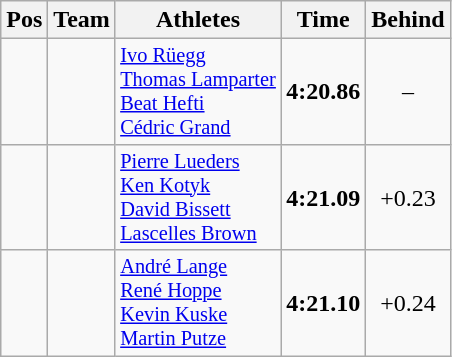<table class="wikitable" style="text-align:center">
<tr>
<th>Pos</th>
<th>Team</th>
<th>Athletes</th>
<th>Time</th>
<th>Behind</th>
</tr>
<tr>
<td></td>
<td style="text-align:left"></td>
<td style="text-align:left; font-size:85%"><a href='#'>Ivo Rüegg</a><br><a href='#'>Thomas Lamparter</a><br><a href='#'>Beat Hefti</a><br><a href='#'>Cédric Grand</a></td>
<td><strong>4:20.86</strong></td>
<td>–</td>
</tr>
<tr>
<td></td>
<td style="text-align:left"></td>
<td style="text-align:left; font-size:85%"><a href='#'>Pierre Lueders</a><br><a href='#'>Ken Kotyk</a><br><a href='#'>David Bissett</a><br><a href='#'>Lascelles Brown</a></td>
<td><strong>4:21.09</strong></td>
<td>+0.23</td>
</tr>
<tr>
<td></td>
<td style="text-align:left"></td>
<td style="text-align:left; font-size:85%"><a href='#'>André Lange</a><br><a href='#'>René Hoppe</a><br><a href='#'>Kevin Kuske</a><br><a href='#'>Martin Putze</a></td>
<td><strong>4:21.10</strong></td>
<td>+0.24</td>
</tr>
</table>
